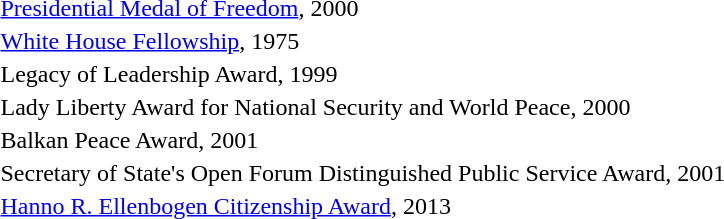<table>
<tr>
<td> <a href='#'>Presidential Medal of Freedom</a>, 2000 </td>
</tr>
<tr>
<td><a href='#'>White House Fellowship</a>, 1975 </td>
</tr>
<tr>
<td>Legacy of Leadership Award, 1999 </td>
</tr>
<tr>
<td>Lady Liberty Award for National Security and World Peace, 2000 </td>
</tr>
<tr>
<td>Balkan Peace Award, 2001 </td>
</tr>
<tr>
<td>Secretary of State's Open Forum Distinguished Public Service Award, 2001 </td>
</tr>
<tr>
<td><a href='#'>Hanno R. Ellenbogen Citizenship Award</a>, 2013 </td>
</tr>
</table>
